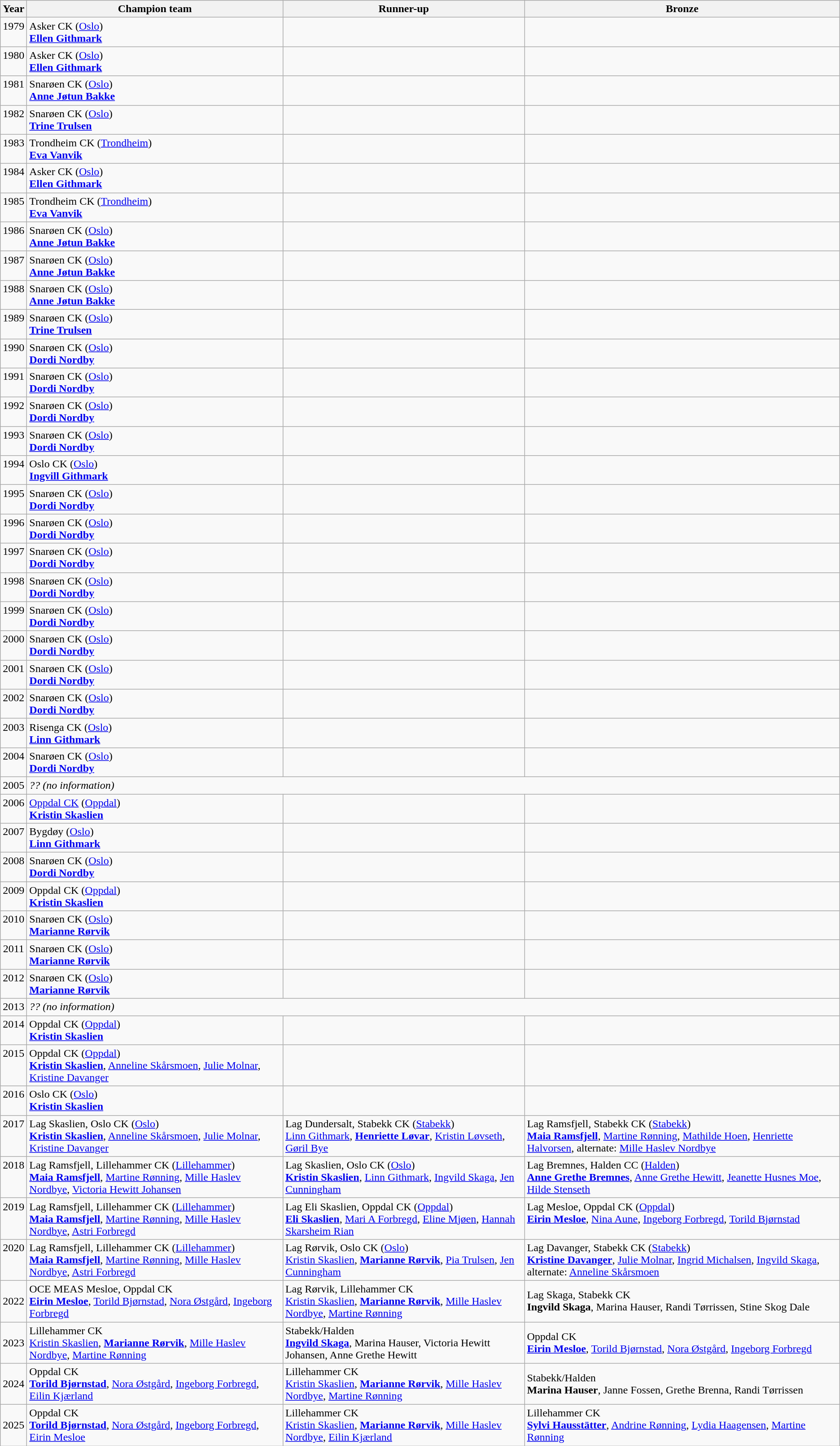<table class="wikitable" border="1">
<tr>
<th>Year</th>
<th>Champion team</th>
<th>Runner-up</th>
<th>Bronze</th>
</tr>
<tr valign="top">
<td align=center>1979</td>
<td>Asker CK (<a href='#'>Oslo</a>)<br><strong><a href='#'>Ellen Githmark</a></strong></td>
<td></td>
<td></td>
</tr>
<tr valign="top">
<td align=center>1980</td>
<td>Asker CK (<a href='#'>Oslo</a>)<br><strong><a href='#'>Ellen Githmark</a></strong></td>
<td></td>
<td></td>
</tr>
<tr valign="top">
<td align=center>1981</td>
<td>Snarøen CK (<a href='#'>Oslo</a>)<br><strong><a href='#'>Anne Jøtun Bakke</a></strong></td>
<td></td>
<td></td>
</tr>
<tr valign="top">
<td align=center>1982</td>
<td>Snarøen CK (<a href='#'>Oslo</a>)<br><strong><a href='#'>Trine Trulsen</a></strong></td>
<td></td>
<td></td>
</tr>
<tr valign="top">
<td align=center>1983</td>
<td>Trondheim CK (<a href='#'>Trondheim</a>)<br><strong><a href='#'>Eva Vanvik</a></strong></td>
<td></td>
<td></td>
</tr>
<tr valign="top">
<td align=center>1984</td>
<td>Asker CK (<a href='#'>Oslo</a>)<br><strong><a href='#'>Ellen Githmark</a></strong></td>
<td></td>
<td></td>
</tr>
<tr valign="top">
<td align=center>1985</td>
<td>Trondheim CK (<a href='#'>Trondheim</a>)<br><strong><a href='#'>Eva Vanvik</a></strong></td>
<td></td>
<td></td>
</tr>
<tr valign="top">
<td align=center>1986</td>
<td>Snarøen CK (<a href='#'>Oslo</a>)<br><strong><a href='#'>Anne Jøtun Bakke</a></strong></td>
<td></td>
<td></td>
</tr>
<tr valign="top">
<td align=center>1987</td>
<td>Snarøen CK (<a href='#'>Oslo</a>)<br><strong><a href='#'>Anne Jøtun Bakke</a></strong></td>
<td></td>
<td></td>
</tr>
<tr valign="top">
<td align=center>1988</td>
<td>Snarøen CK (<a href='#'>Oslo</a>)<br><strong><a href='#'>Anne Jøtun Bakke</a></strong></td>
<td></td>
<td></td>
</tr>
<tr valign="top">
<td align=center>1989</td>
<td>Snarøen CK (<a href='#'>Oslo</a>)<br><strong><a href='#'>Trine Trulsen</a></strong></td>
<td></td>
<td></td>
</tr>
<tr valign="top">
<td align=center>1990</td>
<td>Snarøen CK (<a href='#'>Oslo</a>)<br><strong><a href='#'>Dordi Nordby</a></strong></td>
<td></td>
<td></td>
</tr>
<tr valign="top">
<td align=center>1991</td>
<td>Snarøen CK (<a href='#'>Oslo</a>)<br><strong><a href='#'>Dordi Nordby</a></strong></td>
<td></td>
<td></td>
</tr>
<tr valign="top">
<td align=center>1992</td>
<td>Snarøen CK (<a href='#'>Oslo</a>)<br><strong><a href='#'>Dordi Nordby</a></strong></td>
<td></td>
<td></td>
</tr>
<tr valign="top">
<td align=center>1993</td>
<td>Snarøen CK (<a href='#'>Oslo</a>)<br><strong><a href='#'>Dordi Nordby</a></strong></td>
<td></td>
<td></td>
</tr>
<tr valign="top">
<td align=center>1994</td>
<td>Oslo CK (<a href='#'>Oslo</a>)<br><strong><a href='#'>Ingvill Githmark</a></strong></td>
<td></td>
<td></td>
</tr>
<tr valign="top">
<td align=center>1995</td>
<td>Snarøen CK (<a href='#'>Oslo</a>)<br><strong><a href='#'>Dordi Nordby</a></strong></td>
<td></td>
<td></td>
</tr>
<tr valign="top">
<td align=center>1996</td>
<td>Snarøen CK (<a href='#'>Oslo</a>)<br><strong><a href='#'>Dordi Nordby</a></strong></td>
<td></td>
<td></td>
</tr>
<tr valign="top">
<td align=center>1997</td>
<td>Snarøen CK (<a href='#'>Oslo</a>)<br><strong><a href='#'>Dordi Nordby</a></strong></td>
<td></td>
<td></td>
</tr>
<tr valign="top">
<td align=center>1998</td>
<td>Snarøen CK (<a href='#'>Oslo</a>)<br><strong><a href='#'>Dordi Nordby</a></strong></td>
<td></td>
<td></td>
</tr>
<tr valign="top">
<td align=center>1999</td>
<td>Snarøen CK (<a href='#'>Oslo</a>)<br><strong><a href='#'>Dordi Nordby</a></strong></td>
<td></td>
<td></td>
</tr>
<tr valign="top">
<td align=center>2000</td>
<td>Snarøen CK (<a href='#'>Oslo</a>)<br><strong><a href='#'>Dordi Nordby</a></strong></td>
<td></td>
<td></td>
</tr>
<tr valign="top">
<td align=center>2001</td>
<td>Snarøen CK (<a href='#'>Oslo</a>)<br><strong><a href='#'>Dordi Nordby</a></strong></td>
<td></td>
<td></td>
</tr>
<tr valign="top">
<td align=center>2002</td>
<td>Snarøen CK (<a href='#'>Oslo</a>)<br><strong><a href='#'>Dordi Nordby</a></strong></td>
<td></td>
<td></td>
</tr>
<tr valign="top">
<td align=center>2003</td>
<td>Risenga CK (<a href='#'>Oslo</a>)<br><strong><a href='#'>Linn Githmark</a></strong></td>
<td></td>
<td></td>
</tr>
<tr valign="top">
<td align=center>2004</td>
<td>Snarøen CK (<a href='#'>Oslo</a>)<br><strong><a href='#'>Dordi Nordby</a></strong></td>
<td></td>
<td></td>
</tr>
<tr valign="top">
<td align=center>2005</td>
<td colspan=3><em>?? (no information)</em></td>
</tr>
<tr valign="top">
<td align=center>2006</td>
<td><a href='#'>Oppdal CK</a> (<a href='#'>Oppdal</a>)<br><strong><a href='#'>Kristin Skaslien</a></strong></td>
<td></td>
<td></td>
</tr>
<tr valign="top">
<td align=center>2007</td>
<td>Bygdøy (<a href='#'>Oslo</a>)<br><strong><a href='#'>Linn Githmark</a></strong></td>
<td></td>
<td></td>
</tr>
<tr valign="top">
<td align=center>2008</td>
<td>Snarøen CK (<a href='#'>Oslo</a>)<br><strong><a href='#'>Dordi Nordby</a></strong></td>
<td></td>
<td></td>
</tr>
<tr valign="top">
<td align=center>2009</td>
<td>Oppdal CK (<a href='#'>Oppdal</a>)<br><strong><a href='#'>Kristin Skaslien</a></strong></td>
<td></td>
<td></td>
</tr>
<tr valign="top">
<td align=center>2010</td>
<td>Snarøen CK (<a href='#'>Oslo</a>)<br><strong><a href='#'>Marianne Rørvik</a></strong></td>
<td></td>
<td></td>
</tr>
<tr valign="top">
<td align=center>2011</td>
<td>Snarøen CK (<a href='#'>Oslo</a>)<br><strong><a href='#'>Marianne Rørvik</a></strong></td>
<td></td>
<td></td>
</tr>
<tr valign="top">
<td align=center>2012</td>
<td>Snarøen CK (<a href='#'>Oslo</a>)<br><strong><a href='#'>Marianne Rørvik</a></strong></td>
<td></td>
<td></td>
</tr>
<tr valign="top">
<td align=center>2013</td>
<td colspan=3><em>?? (no information)</em></td>
</tr>
<tr valign="top">
<td align=center>2014</td>
<td>Oppdal CK (<a href='#'>Oppdal</a>)<br><strong><a href='#'>Kristin Skaslien</a></strong></td>
<td></td>
<td></td>
</tr>
<tr valign="top">
<td align=center>2015</td>
<td>Oppdal CK (<a href='#'>Oppdal</a>)<br><strong><a href='#'>Kristin Skaslien</a></strong>, <a href='#'>Anneline Skårsmoen</a>, <a href='#'>Julie Molnar</a>, <a href='#'>Kristine Davanger</a></td>
<td></td>
<td></td>
</tr>
<tr valign="top">
<td align=center>2016</td>
<td>Oslo CK (<a href='#'>Oslo</a>)<br><strong><a href='#'>Kristin Skaslien</a></strong></td>
<td></td>
<td></td>
</tr>
<tr valign="top">
<td align=center>2017</td>
<td>Lag Skaslien, Oslo CK (<a href='#'>Oslo</a>)<br><strong><a href='#'>Kristin Skaslien</a></strong>, <a href='#'>Anneline Skårsmoen</a>, <a href='#'>Julie Molnar</a>, <a href='#'>Kristine Davanger</a></td>
<td>Lag Dundersalt, Stabekk CK (<a href='#'>Stabekk</a>)<br><a href='#'>Linn Githmark</a>, <strong><a href='#'>Henriette Løvar</a></strong>, <a href='#'>Kristin Løvseth</a>, <a href='#'>Gøril Bye</a></td>
<td>Lag Ramsfjell, Stabekk CK (<a href='#'>Stabekk</a>)<br><strong><a href='#'>Maia Ramsfjell</a></strong>, <a href='#'>Martine Rønning</a>, <a href='#'>Mathilde Hoen</a>, <a href='#'>Henriette Halvorsen</a>, alternate: <a href='#'>Mille Haslev Nordbye</a></td>
</tr>
<tr valign="top">
<td align=center>2018</td>
<td>Lag Ramsfjell, Lillehammer CK (<a href='#'>Lillehammer</a>)<br><strong><a href='#'>Maia Ramsfjell</a></strong>, <a href='#'>Martine Rønning</a>, <a href='#'>Mille Haslev Nordbye</a>, <a href='#'>Victoria Hewitt Johansen</a></td>
<td>Lag Skaslien, Oslo CK (<a href='#'>Oslo</a>)<br><strong><a href='#'>Kristin Skaslien</a></strong>, <a href='#'>Linn Githmark</a>, <a href='#'>Ingvild Skaga</a>, <a href='#'>Jen Cunningham</a></td>
<td>Lag Bremnes, Halden CC (<a href='#'>Halden</a>)<br><strong><a href='#'>Anne Grethe Bremnes</a></strong>, <a href='#'>Anne Grethe Hewitt</a>, <a href='#'>Jeanette Husnes Moe</a>, <a href='#'>Hilde Stenseth</a></td>
</tr>
<tr valign="top">
<td align=center>2019</td>
<td>Lag Ramsfjell, Lillehammer CK (<a href='#'>Lillehammer</a>)<br><strong><a href='#'>Maia Ramsfjell</a></strong>, <a href='#'>Martine Rønning</a>, <a href='#'>Mille Haslev Nordbye</a>, <a href='#'>Astri Forbregd</a></td>
<td>Lag Eli Skaslien, Oppdal CK (<a href='#'>Oppdal</a>)<br><strong><a href='#'>Eli Skaslien</a></strong>, <a href='#'>Mari A Forbregd</a>, <a href='#'>Eline Mjøen</a>, <a href='#'>Hannah Skarsheim Rian</a></td>
<td>Lag Mesloe, Oppdal CK (<a href='#'>Oppdal</a>)<br><strong><a href='#'>Eirin Mesloe</a></strong>, <a href='#'>Nina Aune</a>, <a href='#'>Ingeborg Forbregd</a>, <a href='#'>Torild Bjørnstad</a></td>
</tr>
<tr valign="top">
<td align=center>2020</td>
<td>Lag Ramsfjell, Lillehammer CK (<a href='#'>Lillehammer</a>)<br><strong><a href='#'>Maia Ramsfjell</a></strong>, <a href='#'>Martine Rønning</a>, <a href='#'>Mille Haslev Nordbye</a>, <a href='#'>Astri Forbregd</a></td>
<td>Lag Rørvik, Oslo CK (<a href='#'>Oslo</a>)<br><a href='#'>Kristin Skaslien</a>, <strong><a href='#'>Marianne Rørvik</a></strong>, <a href='#'>Pia Trulsen</a>, <a href='#'>Jen Cunningham</a></td>
<td>Lag Davanger, Stabekk CK (<a href='#'>Stabekk</a>)<br><strong><a href='#'>Kristine Davanger</a></strong>, <a href='#'>Julie Molnar</a>, <a href='#'>Ingrid Michalsen</a>, <a href='#'>Ingvild Skaga</a>, alternate: <a href='#'>Anneline Skårsmoen</a></td>
</tr>
<tr>
<td>2022</td>
<td>OCE MEAS Mesloe, Oppdal CK <br> <strong><a href='#'>Eirin Mesloe</a></strong>, <a href='#'>Torild Bjørnstad</a>, <a href='#'>Nora Østgård</a>, <a href='#'>Ingeborg Forbregd</a></td>
<td>Lag Rørvik, Lillehammer CK<br> <a href='#'>Kristin Skaslien</a>, <strong><a href='#'>Marianne Rørvik</a></strong>, <a href='#'>Mille Haslev Nordbye</a>, <a href='#'>Martine Rønning</a></td>
<td>Lag Skaga, Stabekk CK <br> <strong>Ingvild Skaga</strong>, Marina Hauser, Randi Tørrissen, Stine Skog Dale</td>
</tr>
<tr>
<td>2023</td>
<td>Lillehammer CK <br> <a href='#'>Kristin Skaslien</a>, <strong><a href='#'>Marianne Rørvik</a></strong>, <a href='#'>Mille Haslev Nordbye</a>, <a href='#'>Martine Rønning</a></td>
<td>Stabekk/Halden <br> <strong><a href='#'>Ingvild Skaga</a></strong>, Marina Hauser, Victoria Hewitt Johansen, Anne Grethe Hewitt</td>
<td>Oppdal CK <br> <strong><a href='#'>Eirin Mesloe</a></strong>, <a href='#'>Torild Bjørnstad</a>, <a href='#'>Nora Østgård</a>, <a href='#'>Ingeborg Forbregd</a></td>
</tr>
<tr>
<td>2024</td>
<td>Oppdal CK <br> <strong><a href='#'>Torild Bjørnstad</a></strong>, <a href='#'>Nora Østgård</a>, <a href='#'>Ingeborg Forbregd</a>, <a href='#'>Eilin Kjærland</a></td>
<td>Lillehammer CK <br> <a href='#'>Kristin Skaslien</a>, <strong><a href='#'>Marianne Rørvik</a></strong>, <a href='#'>Mille Haslev Nordbye</a>, <a href='#'>Martine Rønning</a></td>
<td>Stabekk/Halden <br> <strong>Marina Hauser</strong>, Janne Fossen, Grethe Brenna, Randi Tørrissen</td>
</tr>
<tr>
<td>2025</td>
<td>Oppdal CK <br> <strong><a href='#'>Torild Bjørnstad</a></strong>, <a href='#'>Nora Østgård</a>, <a href='#'>Ingeborg Forbregd</a>, <a href='#'>Eirin Mesloe</a></td>
<td>Lillehammer CK <br> <a href='#'>Kristin Skaslien</a>, <strong><a href='#'>Marianne Rørvik</a></strong>, <a href='#'>Mille Haslev Nordbye</a>, <a href='#'>Eilin Kjærland</a></td>
<td>Lillehammer CK <br> <strong><a href='#'>Sylvi Hausstätter</a></strong>, <a href='#'>Andrine Rønning</a>, <a href='#'>Lydia Haagensen</a>, <a href='#'>Martine Rønning</a></td>
</tr>
</table>
